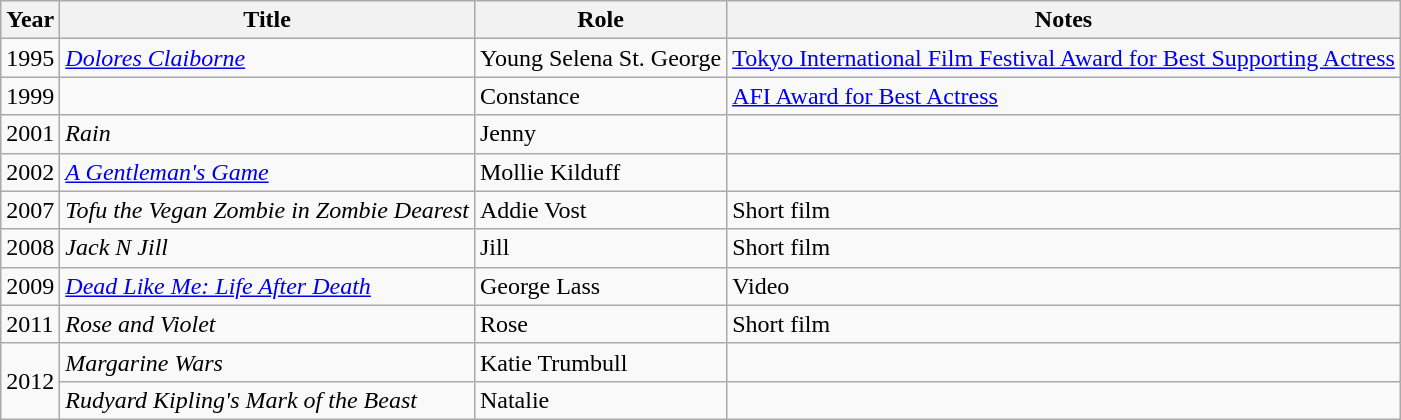<table class="wikitable sortable">
<tr>
<th>Year</th>
<th>Title</th>
<th>Role</th>
<th class="unsortable">Notes</th>
</tr>
<tr>
<td>1995</td>
<td><em><a href='#'>Dolores Claiborne</a></em></td>
<td>Young Selena St. George</td>
<td><a href='#'>Tokyo International Film Festival Award for Best Supporting Actress</a></td>
</tr>
<tr>
<td>1999</td>
<td><em></em></td>
<td>Constance</td>
<td><a href='#'>AFI Award for Best Actress</a></td>
</tr>
<tr>
<td>2001</td>
<td><em>Rain</em></td>
<td>Jenny</td>
<td></td>
</tr>
<tr>
<td>2002</td>
<td><em><a href='#'>A Gentleman's Game</a></em></td>
<td>Mollie Kilduff</td>
<td></td>
</tr>
<tr>
<td>2007</td>
<td><em>Tofu the Vegan Zombie in Zombie Dearest</em></td>
<td>Addie Vost</td>
<td>Short film</td>
</tr>
<tr>
<td>2008</td>
<td><em>Jack N Jill</em></td>
<td>Jill</td>
<td>Short film</td>
</tr>
<tr>
<td>2009</td>
<td><em><a href='#'>Dead Like Me: Life After Death</a></em></td>
<td>George Lass</td>
<td>Video</td>
</tr>
<tr>
<td>2011</td>
<td><em>Rose and Violet</em></td>
<td>Rose</td>
<td>Short film</td>
</tr>
<tr>
<td rowspan=2>2012</td>
<td><em>Margarine Wars</em></td>
<td>Katie Trumbull</td>
<td></td>
</tr>
<tr>
<td><em>Rudyard Kipling's Mark of the Beast</em></td>
<td>Natalie</td>
<td></td>
</tr>
</table>
